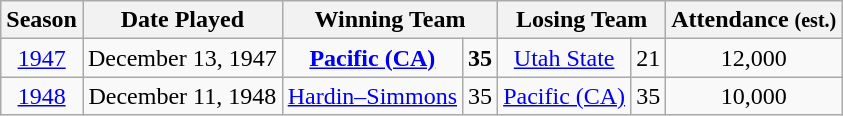<table class="wikitable" style="text-align:center">
<tr>
<th>Season</th>
<th>Date Played</th>
<th colspan="2">Winning Team</th>
<th colspan="2">Losing Team</th>
<th>Attendance <small>(est.)</small></th>
</tr>
<tr>
<td><a href='#'>1947</a></td>
<td>December 13, 1947</td>
<td><strong><a href='#'>Pacific (CA)</a></strong></td>
<td><strong>35</strong></td>
<td><a href='#'>Utah State</a></td>
<td>21</td>
<td>12,000</td>
</tr>
<tr>
<td><a href='#'>1948</a></td>
<td>December 11, 1948</td>
<td><a href='#'>Hardin–Simmons</a></td>
<td>35</td>
<td><a href='#'>Pacific (CA)</a></td>
<td>35</td>
<td>10,000</td>
</tr>
</table>
